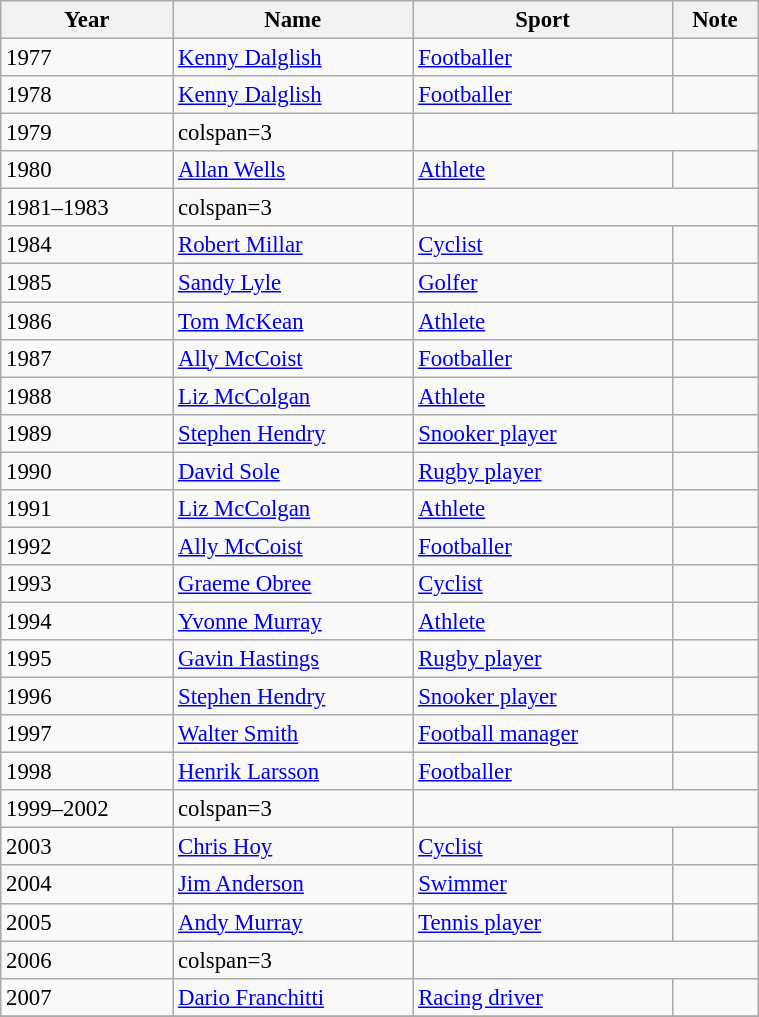<table class="wikitable" width=40% style="font-size: 95%">
<tr>
<th>Year</th>
<th>Name</th>
<th>Sport</th>
<th class=unsortable>Note</th>
</tr>
<tr>
<td>1977</td>
<td><a href='#'>Kenny Dalglish</a></td>
<td><a href='#'>Footballer</a></td>
<td></td>
</tr>
<tr>
<td>1978</td>
<td><a href='#'>Kenny Dalglish</a></td>
<td><a href='#'>Footballer</a></td>
<td></td>
</tr>
<tr>
<td>1979</td>
<td>colspan=3  </td>
</tr>
<tr>
<td>1980</td>
<td><a href='#'>Allan Wells</a></td>
<td><a href='#'>Athlete</a></td>
<td></td>
</tr>
<tr>
<td>1981–1983</td>
<td>colspan=3 </td>
</tr>
<tr>
<td>1984</td>
<td><a href='#'>Robert Millar</a></td>
<td><a href='#'>Cyclist</a></td>
<td></td>
</tr>
<tr>
<td>1985</td>
<td><a href='#'>Sandy Lyle</a></td>
<td><a href='#'>Golfer</a></td>
<td></td>
</tr>
<tr>
<td>1986</td>
<td><a href='#'>Tom McKean</a></td>
<td><a href='#'>Athlete</a></td>
<td></td>
</tr>
<tr>
<td>1987</td>
<td><a href='#'>Ally McCoist</a></td>
<td><a href='#'>Footballer</a></td>
<td></td>
</tr>
<tr>
<td>1988</td>
<td><a href='#'>Liz McColgan</a></td>
<td><a href='#'>Athlete</a></td>
<td></td>
</tr>
<tr>
<td>1989</td>
<td><a href='#'>Stephen Hendry</a></td>
<td><a href='#'>Snooker player</a></td>
<td></td>
</tr>
<tr>
<td>1990</td>
<td><a href='#'>David Sole</a></td>
<td><a href='#'>Rugby player</a></td>
<td></td>
</tr>
<tr>
<td>1991</td>
<td><a href='#'>Liz McColgan</a></td>
<td><a href='#'>Athlete</a></td>
<td></td>
</tr>
<tr>
<td>1992</td>
<td><a href='#'>Ally McCoist</a></td>
<td><a href='#'>Footballer</a></td>
<td></td>
</tr>
<tr>
<td>1993</td>
<td><a href='#'>Graeme Obree</a></td>
<td><a href='#'>Cyclist</a></td>
<td></td>
</tr>
<tr>
<td>1994</td>
<td><a href='#'>Yvonne Murray</a></td>
<td><a href='#'>Athlete</a></td>
<td></td>
</tr>
<tr>
<td>1995</td>
<td><a href='#'>Gavin Hastings</a></td>
<td><a href='#'>Rugby player</a></td>
<td></td>
</tr>
<tr>
<td>1996</td>
<td><a href='#'>Stephen Hendry</a></td>
<td><a href='#'>Snooker player</a></td>
<td></td>
</tr>
<tr>
<td>1997</td>
<td><a href='#'>Walter Smith</a></td>
<td><a href='#'>Football manager</a></td>
<td></td>
</tr>
<tr>
<td>1998</td>
<td><a href='#'>Henrik Larsson</a></td>
<td><a href='#'>Footballer</a></td>
<td></td>
</tr>
<tr>
<td>1999–2002</td>
<td>colspan=3 </td>
</tr>
<tr>
<td>2003</td>
<td><a href='#'>Chris Hoy</a></td>
<td><a href='#'>Cyclist</a></td>
<td></td>
</tr>
<tr>
<td>2004</td>
<td><a href='#'>Jim Anderson</a></td>
<td><a href='#'>Swimmer</a></td>
<td></td>
</tr>
<tr>
<td>2005</td>
<td><a href='#'>Andy Murray</a></td>
<td><a href='#'>Tennis player</a></td>
<td></td>
</tr>
<tr>
<td>2006</td>
<td>colspan=3 </td>
</tr>
<tr>
<td>2007</td>
<td><a href='#'>Dario Franchitti</a></td>
<td><a href='#'>Racing driver</a></td>
<td></td>
</tr>
<tr>
</tr>
</table>
